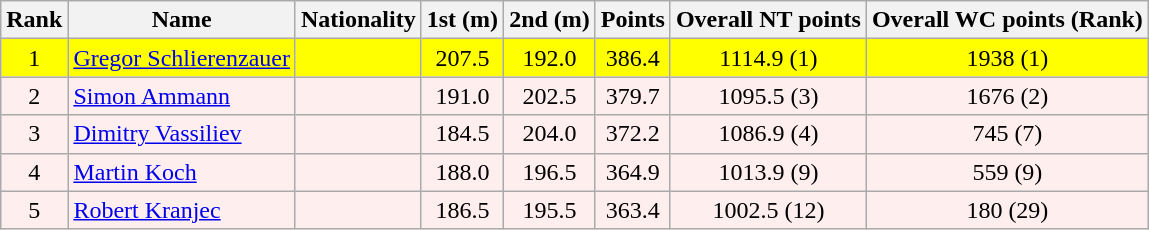<table class="wikitable">
<tr>
<th align=Center>Rank</th>
<th>Name</th>
<th>Nationality</th>
<th align=Center>1st (m)</th>
<th>2nd (m)</th>
<th>Points</th>
<th>Overall NT points</th>
<th>Overall WC points (Rank)</th>
</tr>
<tr style="background:#FFFF00;">
<td align=center>1</td>
<td align=left><a href='#'>Gregor Schlierenzauer</a></td>
<td align=left></td>
<td align=center>207.5</td>
<td align=center>192.0</td>
<td align=center>386.4</td>
<td align=center>1114.9 (1)</td>
<td align=center>1938 (1)</td>
</tr>
<tr style="background:#ffeeee;">
<td align=center>2</td>
<td align=left><a href='#'>Simon Ammann</a></td>
<td align=left></td>
<td align=center>191.0</td>
<td align=center>202.5</td>
<td align=center>379.7</td>
<td align=center>1095.5 (3)</td>
<td align=center>1676 (2)</td>
</tr>
<tr style="background:#ffeeee;">
<td align=center>3</td>
<td align=left><a href='#'>Dimitry Vassiliev</a></td>
<td align=left></td>
<td align=center>184.5</td>
<td align=center>204.0</td>
<td align=center>372.2</td>
<td align=center>1086.9 (4)</td>
<td align=center>745 (7)</td>
</tr>
<tr style="background:#ffeeee;">
<td align=center>4</td>
<td align=left><a href='#'>Martin Koch</a></td>
<td align=left></td>
<td align=center>188.0</td>
<td align=center>196.5</td>
<td align=center>364.9</td>
<td align=center>1013.9 (9)</td>
<td align=center>559 (9)</td>
</tr>
<tr style="background:#ffeeee;">
<td align=center>5</td>
<td align=left><a href='#'>Robert Kranjec</a></td>
<td align=left></td>
<td align=center>186.5</td>
<td align=center>195.5</td>
<td align=center>363.4</td>
<td align=center>1002.5 (12)</td>
<td align=center>180 (29)</td>
</tr>
</table>
